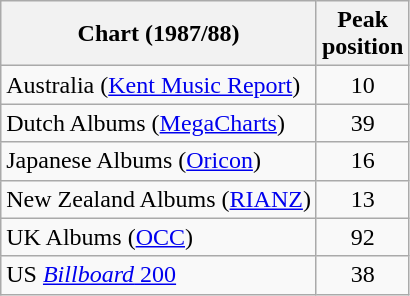<table class="wikitable sortable">
<tr>
<th>Chart (1987/88)</th>
<th>Peak<br>position</th>
</tr>
<tr>
<td align="left">Australia (<a href='#'>Kent Music Report</a>)</td>
<td align="center">10</td>
</tr>
<tr>
<td align="left">Dutch Albums (<a href='#'>MegaCharts</a>)</td>
<td align="center">39</td>
</tr>
<tr>
<td align="left">Japanese Albums (<a href='#'>Oricon</a>)</td>
<td align="center">16</td>
</tr>
<tr>
<td align="left">New Zealand Albums (<a href='#'>RIANZ</a>)</td>
<td align="center">13</td>
</tr>
<tr>
<td align="left">UK Albums (<a href='#'>OCC</a>)</td>
<td align="center">92</td>
</tr>
<tr>
<td align="left">US <a href='#'><em>Billboard</em> 200</a></td>
<td align="center">38</td>
</tr>
</table>
